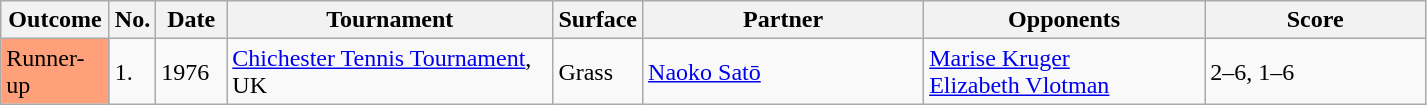<table class="sortable wikitable">
<tr>
<th style="width:65px">Outcome</th>
<th style="width:20px" class="unsortable">No.</th>
<th style="width:40px">Date</th>
<th style="width:210px">Tournament</th>
<th style="width:50px">Surface</th>
<th style="width:180px">Partner</th>
<th style="width:180px">Opponents</th>
<th style="width:140px" class="unsortable">Score</th>
</tr>
<tr>
<td style="background:#ffa07a;">Runner-up</td>
<td>1.</td>
<td>1976</td>
<td><a href='#'>Chichester Tennis Tournament</a>, UK</td>
<td>Grass</td>
<td> <a href='#'>Naoko Satō</a></td>
<td> <a href='#'>Marise Kruger</a> <br>  <a href='#'>Elizabeth Vlotman</a></td>
<td>2–6, 1–6</td>
</tr>
</table>
